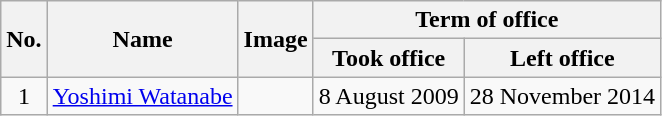<table class="wikitable"  style="text-align:center">
<tr>
<th rowspan=2>No.</th>
<th rowspan=2>Name</th>
<th rowspan="2">Image</th>
<th colspan=2>Term of office</th>
</tr>
<tr>
<th>Took office</th>
<th>Left office</th>
</tr>
<tr>
<td>1</td>
<td><a href='#'>Yoshimi Watanabe</a></td>
<td></td>
<td>8 August 2009</td>
<td>28 November 2014</td>
</tr>
</table>
